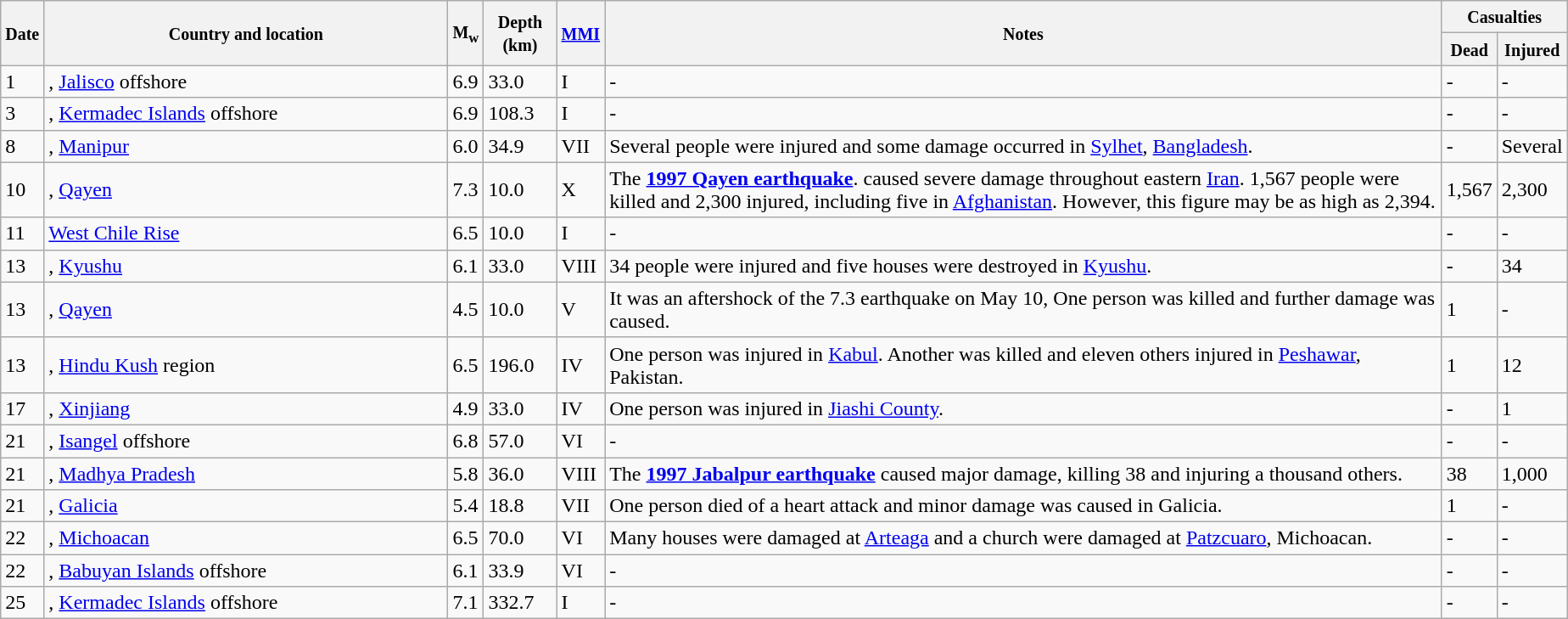<table class="wikitable sortable" style="border:1px black; margin-left:1em;">
<tr>
<th rowspan="2"><small>Date</small></th>
<th rowspan="2" style="width: 310px"><small>Country and location</small></th>
<th rowspan="2"><small>M<sub>w</sub></small></th>
<th rowspan="2"><small>Depth (km)</small></th>
<th rowspan="2"><small><a href='#'>MMI</a></small></th>
<th rowspan="2" class="unsortable"><small>Notes</small></th>
<th colspan="2"><small>Casualties</small></th>
</tr>
<tr>
<th><small>Dead</small></th>
<th><small>Injured</small></th>
</tr>
<tr>
<td>1</td>
<td>, <a href='#'>Jalisco</a> offshore</td>
<td>6.9</td>
<td>33.0</td>
<td>I</td>
<td>-</td>
<td>-</td>
<td>-</td>
</tr>
<tr>
<td>3</td>
<td>, <a href='#'>Kermadec Islands</a> offshore</td>
<td>6.9</td>
<td>108.3</td>
<td>I</td>
<td>-</td>
<td>-</td>
<td>-</td>
</tr>
<tr>
<td>8</td>
<td>, <a href='#'>Manipur</a></td>
<td>6.0</td>
<td>34.9</td>
<td>VII</td>
<td>Several people were injured and some damage occurred in <a href='#'>Sylhet</a>, <a href='#'>Bangladesh</a>.</td>
<td>-</td>
<td>Several</td>
</tr>
<tr>
<td>10</td>
<td>, <a href='#'>Qayen</a></td>
<td>7.3</td>
<td>10.0</td>
<td>X</td>
<td>The <strong><a href='#'>1997 Qayen earthquake</a></strong>. caused severe damage throughout eastern <a href='#'>Iran</a>. 1,567 people were killed and 2,300 injured, including five in <a href='#'>Afghanistan</a>. However, this figure may be as high as 2,394.</td>
<td>1,567</td>
<td>2,300</td>
</tr>
<tr>
<td>11</td>
<td> <a href='#'>West Chile Rise</a></td>
<td>6.5</td>
<td>10.0</td>
<td>I</td>
<td>-</td>
<td>-</td>
<td>-</td>
</tr>
<tr>
<td>13</td>
<td>, <a href='#'>Kyushu</a></td>
<td>6.1</td>
<td>33.0</td>
<td>VIII</td>
<td>34 people were injured and five houses were destroyed in <a href='#'>Kyushu</a>.</td>
<td>-</td>
<td>34</td>
</tr>
<tr>
<td>13</td>
<td>, <a href='#'>Qayen</a></td>
<td>4.5</td>
<td>10.0</td>
<td>V</td>
<td>It was an aftershock of the 7.3 earthquake on May 10, One person was killed and further damage was caused.</td>
<td>1</td>
<td>-</td>
</tr>
<tr>
<td>13</td>
<td>, <a href='#'>Hindu Kush</a> region</td>
<td>6.5</td>
<td>196.0</td>
<td>IV</td>
<td>One person was injured in <a href='#'>Kabul</a>. Another was killed and eleven others injured in <a href='#'>Peshawar</a>, Pakistan.</td>
<td>1</td>
<td>12</td>
</tr>
<tr>
<td>17</td>
<td>, <a href='#'>Xinjiang</a></td>
<td>4.9</td>
<td>33.0</td>
<td>IV</td>
<td>One person was injured in <a href='#'>Jiashi County</a>.</td>
<td>-</td>
<td>1</td>
</tr>
<tr>
<td>21</td>
<td>, <a href='#'>Isangel</a> offshore</td>
<td>6.8</td>
<td>57.0</td>
<td>VI</td>
<td>-</td>
<td>-</td>
<td>-</td>
</tr>
<tr>
<td>21</td>
<td>, <a href='#'>Madhya Pradesh</a></td>
<td>5.8</td>
<td>36.0</td>
<td>VIII</td>
<td>The <strong><a href='#'>1997 Jabalpur earthquake</a></strong> caused major damage, killing 38 and injuring a thousand others.</td>
<td>38</td>
<td>1,000</td>
</tr>
<tr>
<td>21</td>
<td>, <a href='#'>Galicia</a></td>
<td>5.4</td>
<td>18.8</td>
<td>VII</td>
<td>One person died of a heart attack and minor damage was caused in Galicia.</td>
<td>1</td>
<td>-</td>
</tr>
<tr>
<td>22</td>
<td>, <a href='#'>Michoacan</a></td>
<td>6.5</td>
<td>70.0</td>
<td>VI</td>
<td>Many houses were damaged at <a href='#'>Arteaga</a> and a church were damaged at <a href='#'>Patzcuaro</a>, Michoacan.</td>
<td>-</td>
<td>-</td>
</tr>
<tr>
<td>22</td>
<td>, <a href='#'>Babuyan Islands</a> offshore</td>
<td>6.1</td>
<td>33.9</td>
<td>VI</td>
<td>-</td>
<td>-</td>
<td>-</td>
</tr>
<tr>
<td>25</td>
<td>, <a href='#'>Kermadec Islands</a> offshore</td>
<td>7.1</td>
<td>332.7</td>
<td>I</td>
<td>-</td>
<td>-</td>
<td>-</td>
</tr>
<tr>
</tr>
</table>
